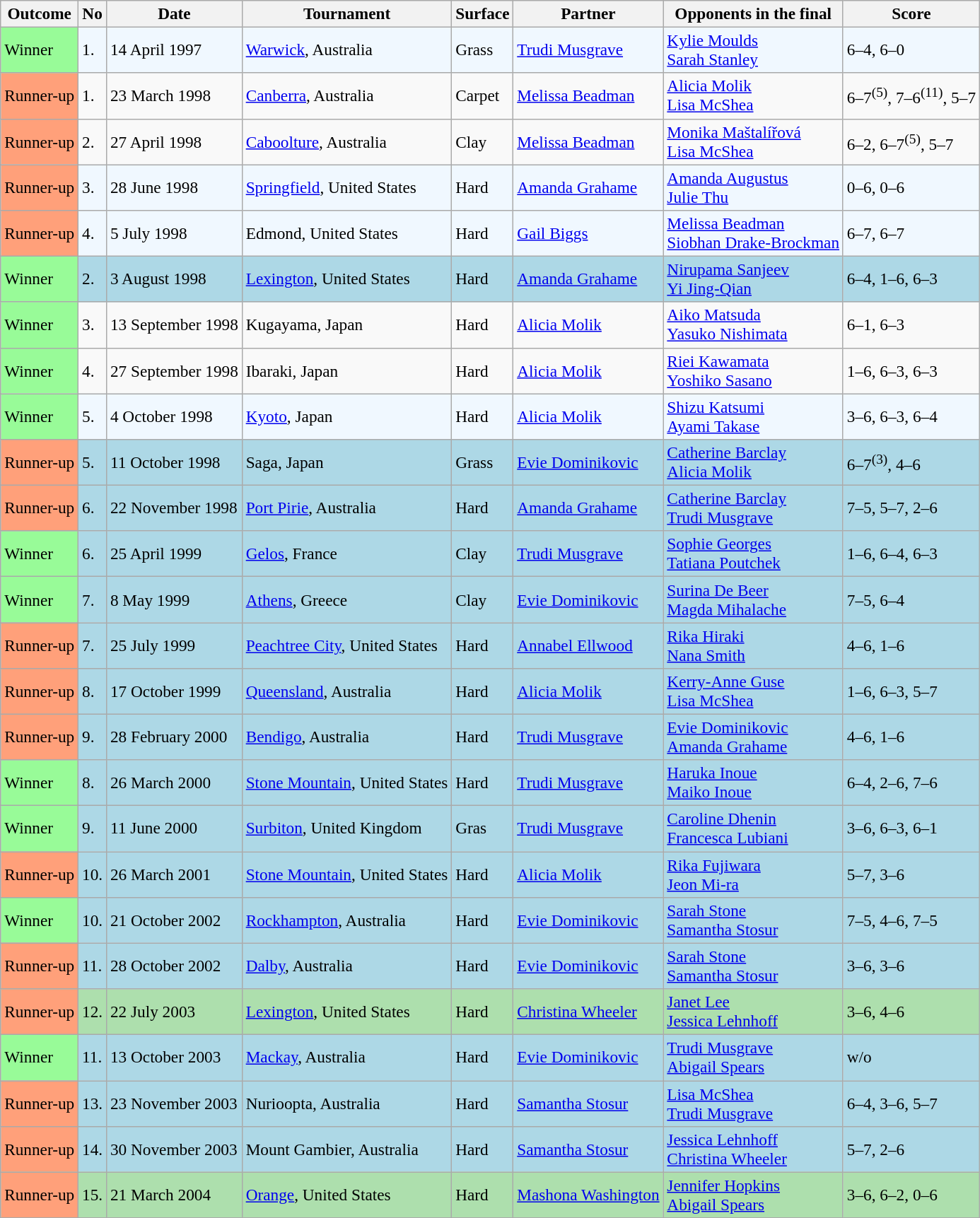<table class="sortable wikitable" style="font-size:97%;">
<tr>
<th>Outcome</th>
<th>No</th>
<th>Date</th>
<th>Tournament</th>
<th>Surface</th>
<th>Partner</th>
<th>Opponents in the final</th>
<th>Score</th>
</tr>
<tr style="background:#f0f8ff;">
<td style="background:#98fb98;">Winner</td>
<td>1.</td>
<td>14 April 1997</td>
<td><a href='#'>Warwick</a>, Australia</td>
<td>Grass</td>
<td> <a href='#'>Trudi Musgrave</a></td>
<td> <a href='#'>Kylie Moulds</a> <br>  <a href='#'>Sarah Stanley</a></td>
<td>6–4, 6–0</td>
</tr>
<tr>
<td style="background:#ffa07a;">Runner-up</td>
<td>1.</td>
<td>23 March 1998</td>
<td><a href='#'>Canberra</a>, Australia</td>
<td>Carpet</td>
<td> <a href='#'>Melissa Beadman</a></td>
<td> <a href='#'>Alicia Molik</a> <br>  <a href='#'>Lisa McShea</a></td>
<td>6–7<sup>(5)</sup>, 7–6<sup>(11)</sup>, 5–7</td>
</tr>
<tr>
<td style="background:#ffa07a;">Runner-up</td>
<td>2.</td>
<td>27 April 1998</td>
<td><a href='#'>Caboolture</a>, Australia</td>
<td>Clay</td>
<td> <a href='#'>Melissa Beadman</a></td>
<td> <a href='#'>Monika Maštalířová</a> <br>  <a href='#'>Lisa McShea</a></td>
<td>6–2, 6–7<sup>(5)</sup>, 5–7</td>
</tr>
<tr bgcolor="#f0f8ff">
<td bgcolor="FFA07A">Runner-up</td>
<td>3.</td>
<td>28 June 1998</td>
<td><a href='#'>Springfield</a>, United States</td>
<td>Hard</td>
<td> <a href='#'>Amanda Grahame</a></td>
<td> <a href='#'>Amanda Augustus</a><br>  <a href='#'>Julie Thu</a></td>
<td>0–6, 0–6</td>
</tr>
<tr style="background:#f0f8ff;">
<td bgcolor="FFA07A">Runner-up</td>
<td>4.</td>
<td>5 July 1998</td>
<td>Edmond, United States</td>
<td>Hard</td>
<td> <a href='#'>Gail Biggs</a></td>
<td> <a href='#'>Melissa Beadman</a><br> <a href='#'>Siobhan Drake-Brockman</a></td>
<td>6–7, 6–7</td>
</tr>
<tr style="background:lightblue;">
<td bgcolor=98FB98>Winner</td>
<td>2.</td>
<td>3 August 1998</td>
<td><a href='#'>Lexington</a>, United States</td>
<td>Hard</td>
<td> <a href='#'>Amanda Grahame</a></td>
<td> <a href='#'>Nirupama Sanjeev</a> <br>  <a href='#'>Yi Jing-Qian</a></td>
<td>6–4, 1–6, 6–3</td>
</tr>
<tr>
<td bgcolor="98FB98">Winner</td>
<td>3.</td>
<td>13 September 1998</td>
<td>Kugayama, Japan</td>
<td>Hard</td>
<td> <a href='#'>Alicia Molik</a></td>
<td> <a href='#'>Aiko Matsuda</a> <br>  <a href='#'>Yasuko Nishimata</a></td>
<td>6–1, 6–3</td>
</tr>
<tr>
<td bgcolor="98FB98">Winner</td>
<td>4.</td>
<td>27 September 1998</td>
<td>Ibaraki, Japan</td>
<td>Hard</td>
<td> <a href='#'>Alicia Molik</a></td>
<td> <a href='#'>Riei Kawamata</a> <br>  <a href='#'>Yoshiko Sasano</a></td>
<td>1–6, 6–3, 6–3</td>
</tr>
<tr bgcolor="#f0f8ff">
<td bgcolor="98FB98">Winner</td>
<td>5.</td>
<td>4 October 1998</td>
<td><a href='#'>Kyoto</a>, Japan</td>
<td>Hard</td>
<td> <a href='#'>Alicia Molik</a></td>
<td> <a href='#'>Shizu Katsumi</a> <br>  <a href='#'>Ayami Takase</a></td>
<td>3–6, 6–3, 6–4</td>
</tr>
<tr style="background:lightblue;">
<td bgcolor=FFA07A>Runner-up</td>
<td>5.</td>
<td>11 October 1998</td>
<td>Saga, Japan</td>
<td>Grass</td>
<td> <a href='#'>Evie Dominikovic</a></td>
<td> <a href='#'>Catherine Barclay</a> <br> <a href='#'>Alicia Molik</a></td>
<td>6–7<sup>(3)</sup>, 4–6</td>
</tr>
<tr style="background:lightblue;">
<td bgcolor="FFA07A">Runner-up</td>
<td>6.</td>
<td>22 November 1998</td>
<td><a href='#'>Port Pirie</a>, Australia</td>
<td>Hard</td>
<td> <a href='#'>Amanda Grahame</a></td>
<td> <a href='#'>Catherine Barclay</a> <br>  <a href='#'>Trudi Musgrave</a></td>
<td>7–5, 5–7, 2–6</td>
</tr>
<tr style="background:lightblue;">
<td bgcolor="98FB98">Winner</td>
<td>6.</td>
<td>25 April 1999</td>
<td><a href='#'>Gelos</a>, France</td>
<td>Clay</td>
<td> <a href='#'>Trudi Musgrave</a></td>
<td> <a href='#'>Sophie Georges</a> <br>  <a href='#'>Tatiana Poutchek</a></td>
<td>1–6, 6–4, 6–3</td>
</tr>
<tr style="background:lightblue;">
<td bgcolor=98FB98>Winner</td>
<td>7.</td>
<td>8 May 1999</td>
<td><a href='#'>Athens</a>, Greece</td>
<td>Clay</td>
<td> <a href='#'>Evie Dominikovic</a></td>
<td> <a href='#'>Surina De Beer</a> <br>  <a href='#'>Magda Mihalache</a></td>
<td>7–5, 6–4</td>
</tr>
<tr style="background:lightblue;">
<td bgcolor="FFA07A">Runner-up</td>
<td>7.</td>
<td>25 July 1999</td>
<td><a href='#'>Peachtree City</a>, United States</td>
<td>Hard</td>
<td> <a href='#'>Annabel Ellwood</a></td>
<td> <a href='#'>Rika Hiraki</a><br>  <a href='#'>Nana Smith</a></td>
<td>4–6, 1–6</td>
</tr>
<tr style="background:lightblue;">
<td style="background:#ffa07a;">Runner-up</td>
<td>8.</td>
<td>17 October 1999</td>
<td><a href='#'>Queensland</a>, Australia</td>
<td>Hard</td>
<td> <a href='#'>Alicia Molik</a></td>
<td> <a href='#'>Kerry-Anne Guse</a> <br>  <a href='#'>Lisa McShea</a></td>
<td>1–6, 6–3, 5–7</td>
</tr>
<tr style="background:lightblue;">
<td style="background:#ffa07a;">Runner-up</td>
<td>9.</td>
<td>28 February 2000</td>
<td><a href='#'>Bendigo</a>, Australia</td>
<td>Hard</td>
<td> <a href='#'>Trudi Musgrave</a></td>
<td> <a href='#'>Evie Dominikovic</a> <br>  <a href='#'>Amanda Grahame</a></td>
<td>4–6, 1–6</td>
</tr>
<tr style="background:lightblue;">
<td bgcolor="98FB98">Winner</td>
<td>8.</td>
<td>26 March 2000</td>
<td><a href='#'>Stone Mountain</a>, United States</td>
<td>Hard</td>
<td> <a href='#'>Trudi Musgrave</a></td>
<td> <a href='#'>Haruka Inoue</a> <br>  <a href='#'>Maiko Inoue</a></td>
<td>6–4, 2–6, 7–6</td>
</tr>
<tr style="background:lightblue;">
<td bgcolor="98FB98">Winner</td>
<td>9.</td>
<td>11 June 2000</td>
<td><a href='#'>Surbiton</a>, United Kingdom</td>
<td>Gras</td>
<td> <a href='#'>Trudi Musgrave</a></td>
<td> <a href='#'>Caroline Dhenin</a> <br>  <a href='#'>Francesca Lubiani</a></td>
<td>3–6, 6–3, 6–1</td>
</tr>
<tr style="background:lightblue;">
<td style="background:#ffa07a;">Runner-up</td>
<td>10.</td>
<td>26 March 2001</td>
<td><a href='#'>Stone Mountain</a>, United States</td>
<td>Hard</td>
<td> <a href='#'>Alicia Molik</a></td>
<td> <a href='#'>Rika Fujiwara</a> <br>  <a href='#'>Jeon Mi-ra</a></td>
<td>5–7, 3–6</td>
</tr>
<tr bgcolor=lightblue>
<td style="background:#98fb98;">Winner</td>
<td>10.</td>
<td>21 October 2002</td>
<td><a href='#'>Rockhampton</a>, Australia</td>
<td>Hard</td>
<td> <a href='#'>Evie Dominikovic</a></td>
<td> <a href='#'>Sarah Stone</a><br> <a href='#'>Samantha Stosur</a></td>
<td>7–5, 4–6, 7–5</td>
</tr>
<tr bgcolor=lightblue>
<td bgcolor="FFA07A">Runner-up</td>
<td>11.</td>
<td>28 October 2002</td>
<td><a href='#'>Dalby</a>, Australia</td>
<td>Hard</td>
<td> <a href='#'>Evie Dominikovic</a></td>
<td> <a href='#'>Sarah Stone</a><br> <a href='#'>Samantha Stosur</a></td>
<td>3–6, 3–6</td>
</tr>
<tr style="background:#addfad;">
<td bgcolor="FFA07A">Runner-up</td>
<td>12.</td>
<td>22 July 2003</td>
<td><a href='#'>Lexington</a>, United States</td>
<td>Hard</td>
<td> <a href='#'>Christina Wheeler</a></td>
<td> <a href='#'>Janet Lee</a><br> <a href='#'>Jessica Lehnhoff</a></td>
<td>3–6, 4–6</td>
</tr>
<tr bgcolor=lightblue>
<td style="background:#98fb98;">Winner</td>
<td>11.</td>
<td>13 October 2003</td>
<td><a href='#'>Mackay</a>, Australia</td>
<td>Hard</td>
<td> <a href='#'>Evie Dominikovic</a></td>
<td> <a href='#'>Trudi Musgrave</a><br> <a href='#'>Abigail Spears</a></td>
<td>w/o</td>
</tr>
<tr bgcolor=lightblue>
<td bgcolor="FFA07A">Runner-up</td>
<td>13.</td>
<td>23 November 2003</td>
<td>Nurioopta, Australia</td>
<td>Hard</td>
<td> <a href='#'>Samantha Stosur</a></td>
<td> <a href='#'>Lisa McShea</a><br> <a href='#'>Trudi Musgrave</a></td>
<td>6–4, 3–6, 5–7</td>
</tr>
<tr bgcolor=lightblue>
<td bgcolor="FFA07A">Runner-up</td>
<td>14.</td>
<td>30 November 2003</td>
<td>Mount Gambier, Australia</td>
<td>Hard</td>
<td> <a href='#'>Samantha Stosur</a></td>
<td> <a href='#'>Jessica Lehnhoff</a><br> <a href='#'>Christina Wheeler</a></td>
<td>5–7, 2–6</td>
</tr>
<tr bgcolor=#ADDFAD>
<td style="background:#ffa07a;">Runner-up</td>
<td>15.</td>
<td>21 March 2004</td>
<td><a href='#'>Orange</a>, United States</td>
<td>Hard</td>
<td> <a href='#'>Mashona Washington</a></td>
<td> <a href='#'>Jennifer Hopkins</a> <br>  <a href='#'>Abigail Spears</a></td>
<td>3–6, 6–2, 0–6</td>
</tr>
</table>
